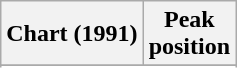<table class="wikitable">
<tr>
<th>Chart (1991)</th>
<th>Peak<br>position</th>
</tr>
<tr>
</tr>
<tr>
</tr>
</table>
